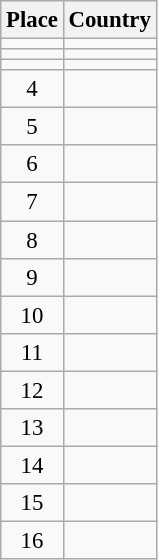<table class="wikitable" style="font-size:95%;">
<tr>
<th>Place</th>
<th>Country</th>
</tr>
<tr>
<td align=center></td>
<td></td>
</tr>
<tr>
<td align=center></td>
<td></td>
</tr>
<tr>
<td align=center></td>
<td></td>
</tr>
<tr>
<td align=center>4</td>
<td></td>
</tr>
<tr>
<td align=center>5</td>
<td></td>
</tr>
<tr>
<td align=center>6</td>
<td></td>
</tr>
<tr>
<td align=center>7</td>
<td></td>
</tr>
<tr>
<td align=center>8</td>
<td></td>
</tr>
<tr>
<td align=center>9</td>
<td></td>
</tr>
<tr>
<td align=center>10</td>
<td></td>
</tr>
<tr>
<td align=center>11</td>
<td></td>
</tr>
<tr>
<td align=center>12</td>
<td></td>
</tr>
<tr>
<td align=center>13</td>
<td></td>
</tr>
<tr>
<td align=center>14</td>
<td></td>
</tr>
<tr>
<td align=center>15</td>
<td></td>
</tr>
<tr>
<td align=center>16</td>
<td></td>
</tr>
</table>
